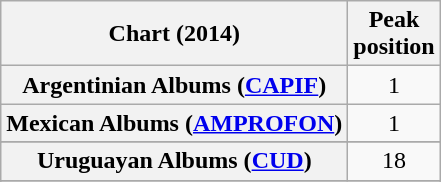<table class="wikitable sortable plainrowheaders"  style="text-align:center">
<tr>
<th scope="col">Chart (2014)</th>
<th scope="col">Peak<br> position</th>
</tr>
<tr>
<th scope="row">Argentinian Albums (<a href='#'>CAPIF</a>)</th>
<td>1</td>
</tr>
<tr>
<th scope="row">Mexican Albums (<a href='#'>AMPROFON</a>)</th>
<td>1</td>
</tr>
<tr>
</tr>
<tr>
<th scope="row">Uruguayan Albums (<a href='#'>CUD</a>)</th>
<td>18</td>
</tr>
<tr>
</tr>
<tr>
</tr>
<tr>
</tr>
<tr>
</tr>
</table>
